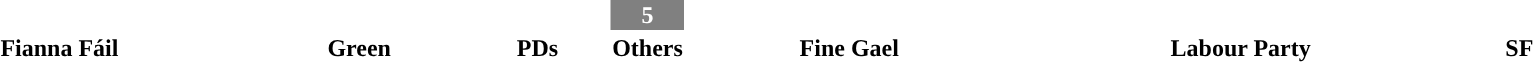<table style="width:90%; text-align:center;">
<tr style="color:white;">
<td style="background:"><strong>78</strong></td>
<td style="background:"><strong>6</strong></td>
<td style="background:"><strong>2</strong></td>
<td style="background:grey; width:3.6%;"><strong>5</strong></td>
<td style="background:"><strong>51</strong></td>
<td style="background:"><strong>20</strong></td>
<td style="background:"><strong>4</strong></td>
</tr>
<tr>
<td><span><strong>Fianna Fáil</strong></span></td>
<td><span><strong>Green</strong></span></td>
<td><span><strong>PDs</strong></span></td>
<td><span><strong>Others</strong></span></td>
<td><span><strong>Fine Gael</strong></span></td>
<td><span><strong>Labour Party</strong></span></td>
<td><span><strong>SF</strong></span></td>
</tr>
</table>
